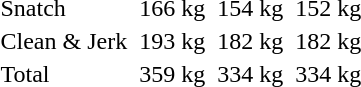<table>
<tr>
<td>Snatch</td>
<td></td>
<td>166 kg</td>
<td></td>
<td>154 kg</td>
<td></td>
<td>152 kg</td>
</tr>
<tr>
<td>Clean & Jerk</td>
<td></td>
<td>193 kg</td>
<td></td>
<td>182 kg</td>
<td></td>
<td>182 kg</td>
</tr>
<tr>
<td>Total</td>
<td></td>
<td>359 kg</td>
<td></td>
<td>334 kg</td>
<td></td>
<td>334 kg</td>
</tr>
</table>
